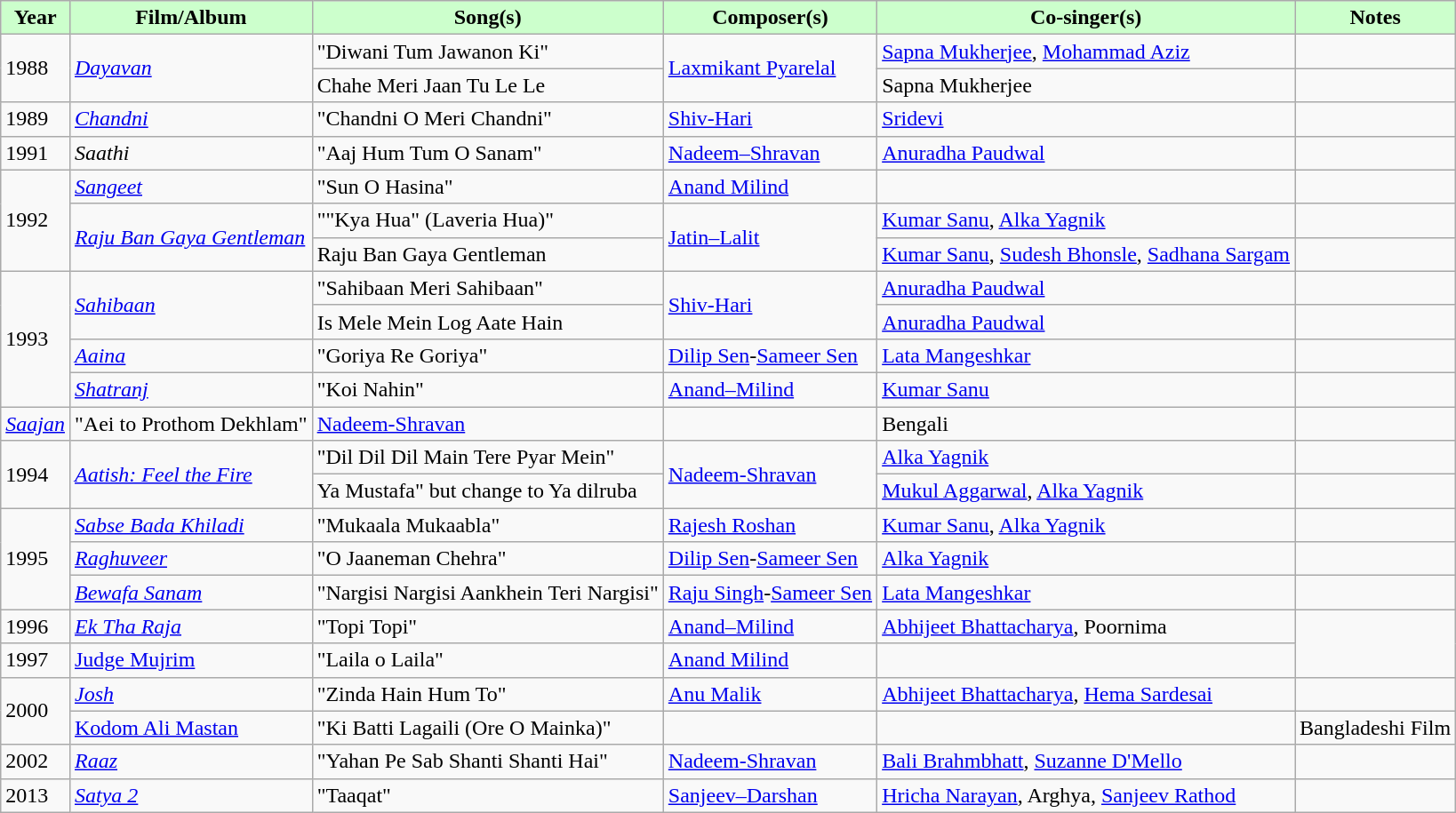<table class="wikitable sortable">
<tr style="background:#cfc; text-align:center;">
<td><strong>Year</strong></td>
<td><strong>Film/Album</strong></td>
<td><strong>Song(s)</strong></td>
<td><strong>Composer(s)</strong></td>
<td><strong>Co-singer(s)</strong></td>
<td><strong>Notes</strong></td>
</tr>
<tr>
<td rowspan="2">1988</td>
<td rowspan="2"><em><a href='#'>Dayavan</a></em></td>
<td>"Diwani Tum Jawanon Ki"</td>
<td rowspan="2"><a href='#'>Laxmikant Pyarelal</a></td>
<td><a href='#'>Sapna Mukherjee</a>, <a href='#'>Mohammad Aziz</a></td>
<td></td>
</tr>
<tr>
<td>Chahe Meri Jaan Tu Le Le</td>
<td>Sapna Mukherjee</td>
<td></td>
</tr>
<tr>
<td rowspan="1">1989</td>
<td><em><a href='#'>Chandni</a></em></td>
<td>"Chandni O Meri Chandni"</td>
<td><a href='#'>Shiv-Hari</a></td>
<td><a href='#'>Sridevi</a></td>
<td></td>
</tr>
<tr>
<td rowspan="1">1991</td>
<td><em>Saathi</em></td>
<td>"Aaj Hum Tum O Sanam"</td>
<td><a href='#'>Nadeem–Shravan</a></td>
<td><a href='#'>Anuradha Paudwal</a></td>
<td></td>
</tr>
<tr>
<td rowspan="3">1992</td>
<td><em><a href='#'>Sangeet</a></em></td>
<td>"Sun O Hasina"</td>
<td><a href='#'>Anand Milind</a></td>
<td></td>
<td></td>
</tr>
<tr>
<td rowspan="2"><em><a href='#'>Raju Ban Gaya Gentleman</a></em></td>
<td>""Kya Hua" (Laveria Hua)"</td>
<td rowspan="2"><a href='#'>Jatin–Lalit</a></td>
<td><a href='#'>Kumar Sanu</a>, <a href='#'>Alka Yagnik</a></td>
<td></td>
</tr>
<tr>
<td>Raju Ban Gaya Gentleman</td>
<td><a href='#'>Kumar Sanu</a>, <a href='#'>Sudesh Bhonsle</a>, <a href='#'>Sadhana Sargam</a></td>
<td></td>
</tr>
<tr>
<td rowspan="4">1993</td>
<td rowspan="2"><em><a href='#'>Sahibaan</a></em></td>
<td>"Sahibaan Meri Sahibaan"</td>
<td rowspan="2"><a href='#'>Shiv-Hari</a></td>
<td><a href='#'>Anuradha Paudwal</a></td>
<td></td>
</tr>
<tr>
<td>Is Mele Mein Log Aate Hain</td>
<td><a href='#'>Anuradha Paudwal</a></td>
<td></td>
</tr>
<tr>
<td><em><a href='#'>Aaina</a></em></td>
<td>"Goriya Re Goriya"</td>
<td><a href='#'>Dilip Sen</a>-<a href='#'>Sameer Sen</a></td>
<td><a href='#'>Lata Mangeshkar</a></td>
<td></td>
</tr>
<tr>
<td><em><a href='#'>Shatranj</a></em></td>
<td>"Koi Nahin"</td>
<td><a href='#'>Anand–Milind</a></td>
<td><a href='#'>Kumar Sanu</a></td>
<td></td>
</tr>
<tr>
<td><em><a href='#'>Saajan</a></em></td>
<td>"Aei to Prothom Dekhlam"</td>
<td><a href='#'>Nadeem-Shravan</a></td>
<td></td>
<td>Bengali</td>
</tr>
<tr>
<td rowspan="2">1994</td>
<td rowspan="2"><em><a href='#'>Aatish: Feel the Fire</a></em></td>
<td>"Dil Dil Dil Main Tere Pyar Mein"</td>
<td rowspan="2"><a href='#'>Nadeem-Shravan</a></td>
<td><a href='#'>Alka Yagnik</a></td>
<td></td>
</tr>
<tr>
<td>Ya Mustafa" but change to Ya dilruba</td>
<td><a href='#'>Mukul Aggarwal</a>, <a href='#'>Alka Yagnik</a></td>
<td></td>
</tr>
<tr>
<td rowspan="3">1995</td>
<td><em><a href='#'>Sabse Bada Khiladi</a></em></td>
<td>"Mukaala Mukaabla"</td>
<td><a href='#'>Rajesh Roshan</a></td>
<td><a href='#'>Kumar Sanu</a>, <a href='#'>Alka Yagnik</a></td>
<td></td>
</tr>
<tr>
<td><em><a href='#'>Raghuveer</a></em></td>
<td>"O Jaaneman Chehra"</td>
<td><a href='#'>Dilip Sen</a>-<a href='#'>Sameer Sen</a></td>
<td><a href='#'>Alka Yagnik</a></td>
<td></td>
</tr>
<tr>
<td><em><a href='#'>Bewafa Sanam</a></em></td>
<td>"Nargisi Nargisi Aankhein Teri Nargisi"</td>
<td><a href='#'>Raju Singh</a>-<a href='#'>Sameer Sen</a></td>
<td><a href='#'>Lata Mangeshkar</a></td>
<td></td>
</tr>
<tr>
<td rowspan="1">1996</td>
<td><em><a href='#'>Ek Tha Raja</a></em></td>
<td>"Topi Topi"</td>
<td><a href='#'>Anand–Milind</a></td>
<td><a href='#'>Abhijeet Bhattacharya</a>, Poornima</td>
</tr>
<tr>
<td rowspan="1">1997</td>
<td><a href='#'>Judge Mujrim</a></td>
<td>"Laila o Laila"</td>
<td><a href='#'>Anand Milind</a></td>
<td></td>
</tr>
<tr>
<td rowspan="2">2000</td>
<td><em><a href='#'>Josh</a></em></td>
<td>"Zinda Hain Hum To"</td>
<td><a href='#'>Anu Malik</a></td>
<td><a href='#'>Abhijeet Bhattacharya</a>, <a href='#'>Hema Sardesai</a></td>
<td></td>
</tr>
<tr>
<td><a href='#'>Kodom Ali Mastan</a></td>
<td>"Ki Batti Lagaili (Ore O Mainka)"</td>
<td></td>
<td></td>
<td>Bangladeshi Film</td>
</tr>
<tr>
<td rowspan="1">2002</td>
<td><em><a href='#'>Raaz</a></em></td>
<td>"Yahan Pe Sab Shanti Shanti Hai"</td>
<td><a href='#'>Nadeem-Shravan</a></td>
<td><a href='#'>Bali Brahmbhatt</a>, <a href='#'>Suzanne D'Mello</a></td>
<td></td>
</tr>
<tr>
<td rowspan="1">2013</td>
<td><em><a href='#'>Satya 2</a></em></td>
<td>"Taaqat"</td>
<td><a href='#'>Sanjeev–Darshan</a></td>
<td><a href='#'>Hricha Narayan</a>, Arghya, <a href='#'>Sanjeev Rathod</a></td>
<td></td>
</tr>
</table>
